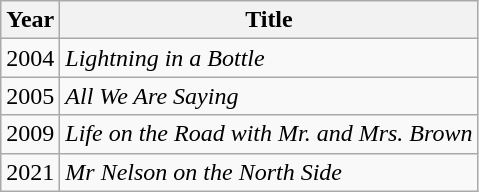<table class="wikitable sortable">
<tr>
<th>Year</th>
<th>Title</th>
</tr>
<tr>
<td>2004</td>
<td><em>Lightning in a Bottle</em></td>
</tr>
<tr>
<td>2005</td>
<td><em>All We Are Saying</em></td>
</tr>
<tr>
<td>2009</td>
<td><em>Life on the Road with Mr. and Mrs. Brown</em></td>
</tr>
<tr>
<td>2021</td>
<td><em>Mr Nelson on the North Side</em></td>
</tr>
</table>
